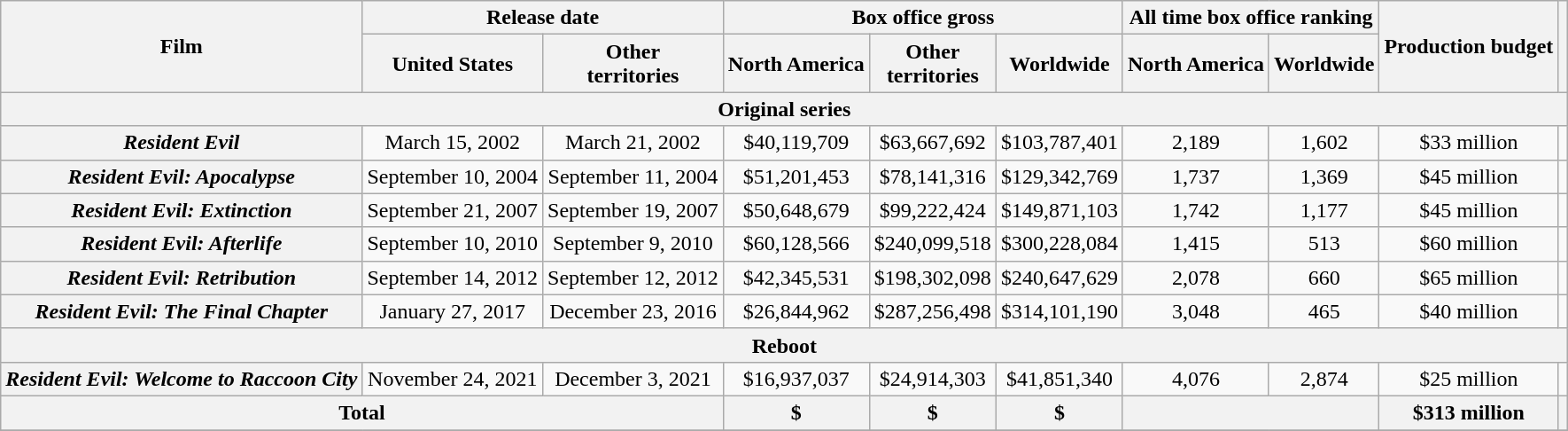<table class="wikitable plainrowheaders" style="text-align:center;">
<tr>
<th rowspan="2">Film</th>
<th colspan="2">Release date</th>
<th colspan="3">Box office gross</th>
<th colspan="2" text="wrap">All time box office ranking</th>
<th rowspan="2">Production budget</th>
<th rowspan="2"></th>
</tr>
<tr>
<th>United States</th>
<th>Other<br>territories</th>
<th>North America</th>
<th>Other<br>territories</th>
<th>Worldwide</th>
<th>North America</th>
<th>Worldwide</th>
</tr>
<tr>
<th colspan="10">Original series</th>
</tr>
<tr>
<th scope="row"><em>Resident Evil</em></th>
<td>March 15, 2002</td>
<td>March 21, 2002</td>
<td align="center">$40,119,709</td>
<td align="center">$63,667,692</td>
<td align="center">$103,787,401</td>
<td align="center">2,189</td>
<td align="center">1,602</td>
<td align="center">$33 million</td>
<td align="center"></td>
</tr>
<tr>
<th scope="row"><em>Resident Evil: Apocalypse</em></th>
<td>September 10, 2004</td>
<td>September 11, 2004</td>
<td align="center">$51,201,453</td>
<td align="center">$78,141,316</td>
<td align="center">$129,342,769</td>
<td align="center">1,737</td>
<td align="center">1,369</td>
<td align="center">$45 million</td>
<td align="center"></td>
</tr>
<tr>
<th scope="row"><em>Resident Evil: Extinction</em></th>
<td>September 21, 2007</td>
<td>September 19, 2007</td>
<td align="center">$50,648,679</td>
<td align="center">$99,222,424</td>
<td align="center">$149,871,103</td>
<td align="center">1,742</td>
<td align="center">1,177</td>
<td align="center">$45 million</td>
<td align="center"></td>
</tr>
<tr>
<th scope="row"><em>Resident Evil: Afterlife</em></th>
<td>September 10, 2010</td>
<td>September 9, 2010</td>
<td align="center">$60,128,566</td>
<td align="center">$240,099,518</td>
<td align="center">$300,228,084</td>
<td align="center">1,415</td>
<td align="center">513</td>
<td align="center">$60 million</td>
<td align="center"></td>
</tr>
<tr>
<th scope="row"><em>Resident Evil: Retribution</em></th>
<td>September 14, 2012</td>
<td>September 12, 2012</td>
<td align="center">$42,345,531</td>
<td align="center">$198,302,098</td>
<td align="center">$240,647,629</td>
<td align="center">2,078</td>
<td align="center">660</td>
<td align="center">$65 million</td>
<td align="center"></td>
</tr>
<tr>
<th scope="row"><em>Resident Evil: The Final Chapter</em></th>
<td>January 27, 2017</td>
<td>December 23, 2016</td>
<td align="center">$26,844,962</td>
<td align="center">$287,256,498</td>
<td align="center">$314,101,190</td>
<td align="center">3,048</td>
<td align="center">465</td>
<td align="center">$40 million</td>
<td align="center"></td>
</tr>
<tr>
<th colspan="10">Reboot</th>
</tr>
<tr>
<th scope="row"><em>Resident Evil: Welcome to Raccoon City</em></th>
<td>November 24, 2021</td>
<td>December 3, 2021</td>
<td align="center">$16,937,037</td>
<td align="center">$24,914,303</td>
<td align="center">$41,851,340</td>
<td align="center">4,076</td>
<td align="center">2,874</td>
<td align="center">$25 million</td>
<td align="center"></td>
</tr>
<tr>
<th colspan="3">Total</th>
<th>$</th>
<th>$</th>
<th>$</th>
<th colspan="2"></th>
<th>$313 million</th>
<th></th>
</tr>
<tr>
</tr>
</table>
